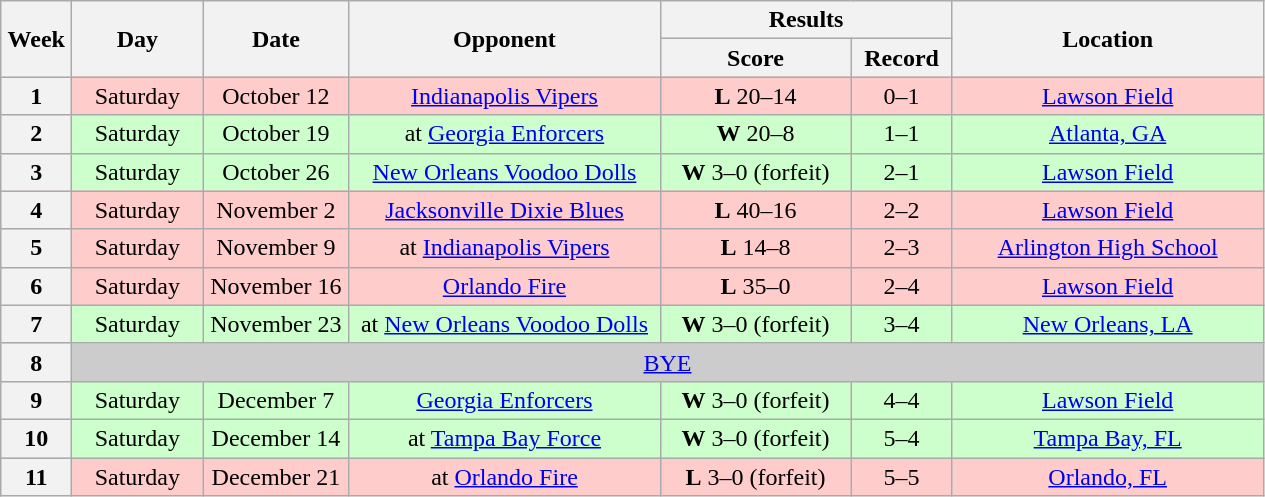<table class="wikitable">
<tr>
<th rowspan="2" width="40">Week</th>
<th rowspan="2" width="80">Day</th>
<th rowspan="2" width="90">Date</th>
<th rowspan="2" width="200">Opponent</th>
<th colspan="2" width="180">Results</th>
<th rowspan="2" width="200">Location</th>
</tr>
<tr>
<th width="120">Score</th>
<th width="60">Record</th>
</tr>
<tr align="center" bgcolor="#FFCCCC">
<th>1</th>
<td>Saturday</td>
<td>October 12</td>
<td><a href='#'>Indianapolis Vipers</a></td>
<td><strong>L</strong> 20–14</td>
<td>0–1</td>
<td><a href='#'>Lawson Field</a></td>
</tr>
<tr align="center" bgcolor="#CCFFCC">
<th>2</th>
<td>Saturday</td>
<td>October 19</td>
<td>at <a href='#'>Georgia Enforcers</a></td>
<td><strong>W</strong> 20–8</td>
<td>1–1</td>
<td><a href='#'>Atlanta, GA</a></td>
</tr>
<tr align="center" bgcolor="#CCFFCC">
<th>3</th>
<td>Saturday</td>
<td>October 26</td>
<td><a href='#'>New Orleans Voodoo Dolls</a></td>
<td><strong>W</strong> 3–0 (forfeit)</td>
<td>2–1</td>
<td><a href='#'>Lawson Field</a></td>
</tr>
<tr align="center" bgcolor="#FFCCCC">
<th>4</th>
<td>Saturday</td>
<td>November 2</td>
<td><a href='#'>Jacksonville Dixie Blues</a></td>
<td><strong>L</strong> 40–16</td>
<td>2–2</td>
<td><a href='#'>Lawson Field</a></td>
</tr>
<tr align="center" bgcolor="#FFCCCC">
<th>5</th>
<td>Saturday</td>
<td>November 9</td>
<td>at <a href='#'>Indianapolis Vipers</a></td>
<td><strong>L</strong> 14–8</td>
<td>2–3</td>
<td><a href='#'>Arlington High School</a></td>
</tr>
<tr align="center" bgcolor="#FFCCCC">
<th>6</th>
<td>Saturday</td>
<td>November 16</td>
<td><a href='#'>Orlando Fire</a></td>
<td><strong>L</strong> 35–0</td>
<td>2–4</td>
<td><a href='#'>Lawson Field</a></td>
</tr>
<tr align="center" bgcolor="#CCFFCC">
<th>7</th>
<td>Saturday</td>
<td>November 23</td>
<td>at <a href='#'>New Orleans Voodoo Dolls</a></td>
<td><strong>W</strong> 3–0 (forfeit)</td>
<td>3–4</td>
<td><a href='#'>New Orleans, LA</a></td>
</tr>
<tr align="center" bgcolor="#CCCCCC">
<th>8</th>
<td colSpan=6><a href='#'>BYE</a></td>
</tr>
<tr align="center" bgcolor="#CCFFCC">
<th>9</th>
<td>Saturday</td>
<td>December 7</td>
<td><a href='#'>Georgia Enforcers</a></td>
<td><strong>W</strong> 3–0 (forfeit)</td>
<td>4–4</td>
<td><a href='#'>Lawson Field</a></td>
</tr>
<tr align="center" bgcolor="#CCFFCC">
<th>10</th>
<td>Saturday</td>
<td>December 14</td>
<td>at <a href='#'>Tampa Bay Force</a></td>
<td><strong>W</strong> 3–0 (forfeit)</td>
<td>5–4</td>
<td><a href='#'>Tampa Bay, FL</a></td>
</tr>
<tr align="center" bgcolor="#FFCCCC">
<th>11</th>
<td>Saturday</td>
<td>December 21</td>
<td>at <a href='#'>Orlando Fire</a></td>
<td><strong>L</strong> 3–0 (forfeit)</td>
<td>5–5</td>
<td><a href='#'>Orlando, FL</a></td>
</tr>
</table>
